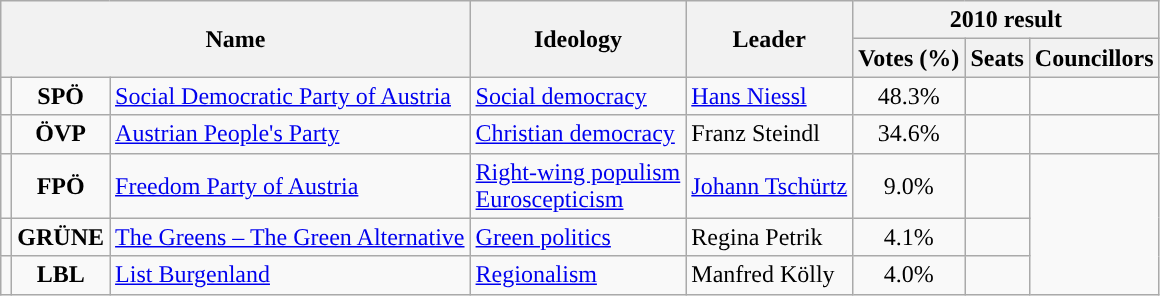<table class="wikitable">
<tr>
<th rowspan="2" colspan="3">Name</th>
<th rowspan="2">Ideology</th>
<th rowspan="2">Leader</th>
<th colspan="3">2010 result</th>
</tr>
<tr>
<th>Votes (%)</th>
<th>Seats</th>
<th>Councillors</th>
</tr>
<tr>
<td style="background:"></td>
<td style="text-align:center;"><strong>SPÖ</strong></td>
<td><a href='#'>Social Democratic Party of Austria</a><br></td>
<td><a href='#'>Social democracy</a></td>
<td><a href='#'>Hans Niessl</a></td>
<td style="text-align:center;">48.3%</td>
<td></td>
<td></td>
</tr>
<tr>
<td style="background:"></td>
<td style="text-align:center;"><strong>ÖVP</strong></td>
<td><a href='#'>Austrian People's Party</a><br></td>
<td><a href='#'>Christian democracy</a></td>
<td>Franz Steindl</td>
<td style="text-align:center;">34.6%</td>
<td></td>
<td></td>
</tr>
<tr>
<td style="background:"></td>
<td style="text-align:center;"><strong>FPÖ</strong></td>
<td><a href='#'>Freedom Party of Austria</a><br></td>
<td><a href='#'>Right-wing populism</a><br><a href='#'>Euroscepticism</a></td>
<td><a href='#'>Johann Tschürtz</a></td>
<td style="text-align:center;">9.0%</td>
<td></td>
</tr>
<tr>
<td style="background:"></td>
<td style="text-align:center;"><strong>GRÜNE</strong></td>
<td><a href='#'>The Greens – The Green Alternative</a><br></td>
<td><a href='#'>Green politics</a></td>
<td>Regina Petrik</td>
<td style="text-align:center;">4.1%</td>
<td></td>
</tr>
<tr>
<td style="background:"></td>
<td style="text-align:center;"><strong>LBL</strong></td>
<td><a href='#'>List Burgenland</a><br></td>
<td><a href='#'>Regionalism</a></td>
<td>Manfred Kölly</td>
<td style="text-align:center;">4.0%</td>
<td></td>
</tr>
</table>
